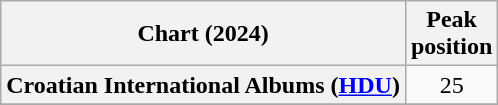<table class="wikitable sortable plainrowheaders" style="text-align:center">
<tr>
<th scope="col">Chart (2024)</th>
<th scope="col">Peak<br>position</th>
</tr>
<tr>
<th scope="row">Croatian International Albums (<a href='#'>HDU</a>)</th>
<td>25</td>
</tr>
<tr>
</tr>
<tr>
</tr>
</table>
